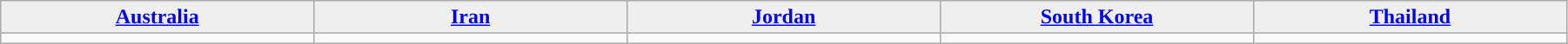<table class="wikitable mw-collapsible mw-collapsed" cellpadding=5 cellspacing=0 style="width:95%;">
<tr align=center>
<td bgcolor="#efefef" width="200"><strong> <a href='#'>Australia</a></strong></td>
<td bgcolor="#efefef" width="200"><strong> <a href='#'>Iran</a></strong></td>
<td bgcolor="#efefef" width="200"><strong> <a href='#'>Jordan</a></strong></td>
<td bgcolor="#efefef" width="200"><strong> <a href='#'>South Korea</a></strong></td>
<td bgcolor="#efefef" width="200"><strong> <a href='#'>Thailand</a></strong></td>
</tr>
<tr valign=top>
<td></td>
<td></td>
<td></td>
<td></td>
</tr>
</table>
